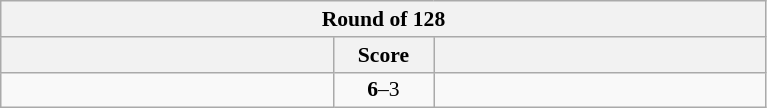<table class="wikitable" style="text-align: center; font-size:90% ">
<tr>
<th colspan=3>Round of 128</th>
</tr>
<tr>
<th width=215></th>
<th width=60>Score</th>
<th width=215></th>
</tr>
<tr>
<td align=left><strong></strong></td>
<td><strong>6</strong>–3</td>
<td align=left></td>
</tr>
</table>
